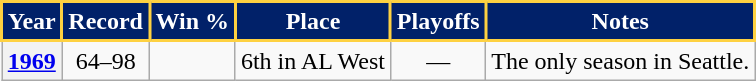<table class="wikitable plainrowheaders"  style="text-align:center">
<tr>
<th scope="col" style="background:#012169; border:2px solid #fed141; color:white; margin-bottom:3px;">Year</th>
<th scope="col" style="background:#012169; border:2px solid #fed141; color:white; margin-bottom:3px;">Record</th>
<th scope="col" style="background:#012169; border:2px solid #fed141; color:white; margin-bottom:3px;">Win %</th>
<th scope="col" style="background:#012169; border:2px solid #fed141; color:white; margin-bottom:3px;">Place</th>
<th scope="col" style="background:#012169; border:2px solid #fed141; color:white; margin-bottom:3px;">Playoffs</th>
<th scope="col" style="background:#012169; border:2px solid #fed141; color:white; margin-bottom:3px;">Notes</th>
</tr>
<tr>
<th scope="row"><a href='#'>1969</a></th>
<td>64–98</td>
<td></td>
<td>6th in AL West</td>
<td>—</td>
<td>The only season in Seattle.</td>
</tr>
</table>
